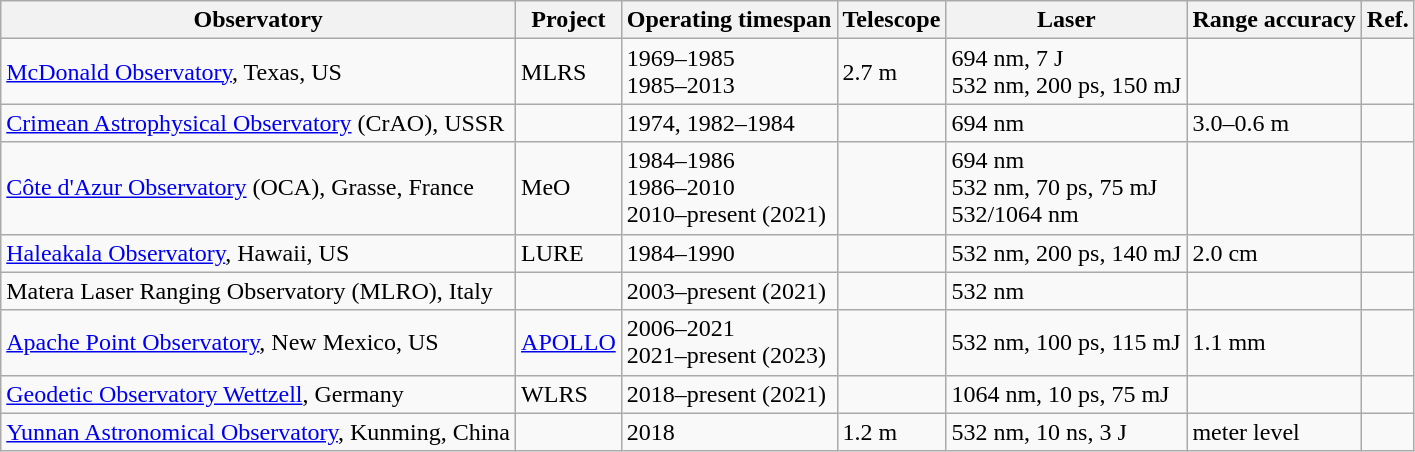<table class="wikitable">
<tr>
<th>Observatory</th>
<th>Project</th>
<th>Operating timespan</th>
<th>Telescope</th>
<th>Laser</th>
<th>Range accuracy</th>
<th>Ref.</th>
</tr>
<tr>
<td><a href='#'>McDonald Observatory</a>, Texas, US</td>
<td>MLRS</td>
<td>1969–1985<br>1985–2013</td>
<td>2.7 m</td>
<td>694 nm, 7 J<br>532 nm, 200 ps, 150 mJ</td>
<td></td>
<td><br></td>
</tr>
<tr>
<td><a href='#'>Crimean Astrophysical Observatory</a> (CrAO), USSR</td>
<td></td>
<td>1974, 1982–1984</td>
<td></td>
<td>694 nm</td>
<td>3.0–0.6 m</td>
<td></td>
</tr>
<tr>
<td><a href='#'>Côte d'Azur Observatory</a> (OCA), Grasse, France</td>
<td>MeO</td>
<td>1984–1986<br>1986–2010<br>2010–present (2021)</td>
<td></td>
<td>694 nm<br>532 nm, 70 ps, 75 mJ<br>532/1064 nm</td>
<td></td>
<td></td>
</tr>
<tr>
<td><a href='#'>Haleakala Observatory</a>, Hawaii, US</td>
<td>LURE</td>
<td>1984–1990</td>
<td></td>
<td>532 nm, 200 ps, 140 mJ</td>
<td>2.0 cm</td>
<td></td>
</tr>
<tr>
<td>Matera Laser Ranging Observatory (MLRO), Italy</td>
<td></td>
<td>2003–present (2021)</td>
<td></td>
<td>532 nm</td>
<td></td>
<td></td>
</tr>
<tr>
<td><a href='#'>Apache Point Observatory</a>, New Mexico, US</td>
<td><a href='#'>APOLLO</a></td>
<td>2006–2021<br>2021–present (2023)</td>
<td></td>
<td>532 nm, 100 ps, 115 mJ</td>
<td>1.1 mm</td>
<td><br></td>
</tr>
<tr>
<td><a href='#'>Geodetic Observatory Wettzell</a>, Germany</td>
<td>WLRS</td>
<td>2018–present (2021)</td>
<td></td>
<td>1064 nm, 10 ps, 75 mJ</td>
<td></td>
<td></td>
</tr>
<tr>
<td><a href='#'>Yunnan Astronomical Observatory</a>, Kunming, China</td>
<td></td>
<td>2018</td>
<td>1.2 m</td>
<td>532 nm, 10 ns, 3 J</td>
<td>meter level</td>
<td></td>
</tr>
</table>
